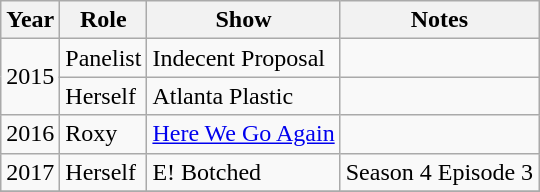<table class="wikitable sortable">
<tr>
<th>Year</th>
<th>Role</th>
<th>Show</th>
<th>Notes</th>
</tr>
<tr>
<td rowspan="2">2015</td>
<td>Panelist</td>
<td>Indecent Proposal</td>
<td></td>
</tr>
<tr>
<td>Herself</td>
<td>Atlanta Plastic</td>
<td></td>
</tr>
<tr>
<td>2016</td>
<td>Roxy</td>
<td><a href='#'>Here We Go Again</a></td>
<td></td>
</tr>
<tr>
<td>2017</td>
<td>Herself</td>
<td>E! Botched</td>
<td>Season 4 Episode 3</td>
</tr>
<tr>
</tr>
</table>
